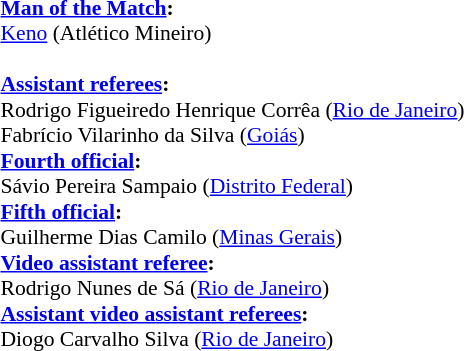<table width=50% style="font-size: 90%">
<tr>
<td><br><strong><a href='#'>Man of the Match</a>:</strong>
<br> <a href='#'>Keno</a> (Atlético Mineiro)
<br>
<br><strong><a href='#'>Assistant referees</a>:</strong>
<br>Rodrigo Figueiredo Henrique Corrêa (<a href='#'>Rio de Janeiro</a>)
<br>Fabrício Vilarinho da Silva (<a href='#'>Goiás</a>)
<br><strong><a href='#'>Fourth official</a>:</strong>
<br>Sávio Pereira Sampaio (<a href='#'>Distrito Federal</a>)
<br><strong><a href='#'>Fifth official</a>:</strong>
<br>Guilherme Dias Camilo (<a href='#'>Minas Gerais</a>)
<br><strong><a href='#'>Video assistant referee</a>:</strong>
<br>Rodrigo Nunes de Sá (<a href='#'>Rio de Janeiro</a>)
<br><strong><a href='#'>Assistant video assistant referees</a>:</strong>
<br>Diogo Carvalho Silva (<a href='#'>Rio de Janeiro</a>)</td>
</tr>
</table>
